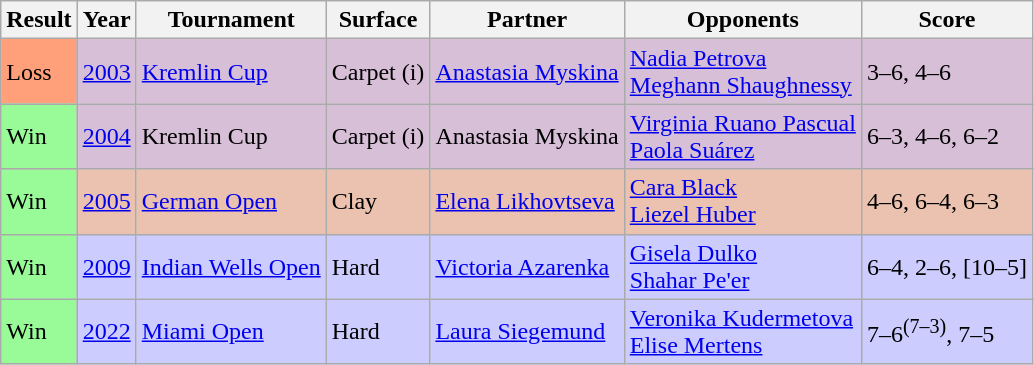<table class="sortable wikitable">
<tr>
<th>Result</th>
<th>Year</th>
<th>Tournament</th>
<th>Surface</th>
<th>Partner</th>
<th>Opponents</th>
<th class="unsortable">Score</th>
</tr>
<tr bgcolor=thistle>
<td bgcolor=FFA07A>Loss</td>
<td><a href='#'>2003</a></td>
<td><a href='#'>Kremlin Cup</a></td>
<td>Carpet (i)</td>
<td> <a href='#'>Anastasia Myskina</a></td>
<td> <a href='#'>Nadia Petrova</a><br> <a href='#'>Meghann Shaughnessy</a></td>
<td>3–6, 4–6</td>
</tr>
<tr bgcolor=thistle>
<td bgcolor=98FB98>Win</td>
<td><a href='#'>2004</a></td>
<td>Kremlin Cup</td>
<td>Carpet (i)</td>
<td> Anastasia Myskina</td>
<td> <a href='#'>Virginia Ruano Pascual</a><br> <a href='#'>Paola Suárez</a></td>
<td>6–3, 4–6, 6–2</td>
</tr>
<tr bgcolor=#EBC2AF>
<td bgcolor=98FB98>Win</td>
<td><a href='#'>2005</a></td>
<td><a href='#'>German Open</a></td>
<td>Clay</td>
<td> <a href='#'>Elena Likhovtseva</a></td>
<td> <a href='#'>Cara Black</a><br> <a href='#'>Liezel Huber</a></td>
<td>4–6, 6–4, 6–3</td>
</tr>
<tr bgcolor=#CCCCFF>
<td bgcolor=98FB98>Win</td>
<td><a href='#'>2009</a></td>
<td><a href='#'>Indian Wells Open</a></td>
<td>Hard</td>
<td> <a href='#'>Victoria Azarenka</a></td>
<td> <a href='#'>Gisela Dulko</a><br> <a href='#'>Shahar Pe'er</a></td>
<td>6–4, 2–6, [10–5]</td>
</tr>
<tr bgcolor=#CCCCFF>
<td bgcolor=98FB98>Win</td>
<td><a href='#'>2022</a></td>
<td><a href='#'>Miami Open</a></td>
<td>Hard</td>
<td> <a href='#'>Laura Siegemund</a></td>
<td> <a href='#'>Veronika Kudermetova</a><br> <a href='#'>Elise Mertens</a></td>
<td>7–6<sup>(7–3)</sup>, 7–5</td>
</tr>
</table>
